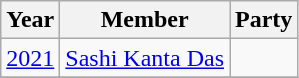<table class="wikitable sortable">
<tr>
<th>Year</th>
<th>Member</th>
<th colspan=2>Party</th>
</tr>
<tr>
<td><a href='#'>2021</a></td>
<td><a href='#'>Sashi Kanta Das</a></td>
<td></td>
</tr>
<tr>
</tr>
</table>
